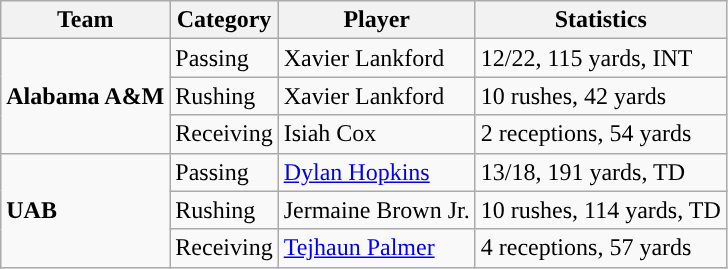<table class="wikitable" style="float: left;">
<tr>
<th>Team</th>
<th>Category</th>
<th>Player</th>
<th>Statistics</th>
</tr>
<tr>
<td rowspan=3><strong>Alabama A&M</strong></td>
<td>Passing</td>
<td>Xavier Lankford</td>
<td>12/22, 115 yards, INT</td>
</tr>
<tr>
<td>Rushing</td>
<td>Xavier Lankford</td>
<td>10 rushes, 42 yards</td>
</tr>
<tr>
<td>Receiving</td>
<td>Isiah Cox</td>
<td>2 receptions, 54 yards</td>
</tr>
<tr>
<td rowspan=3><strong>UAB</strong></td>
<td>Passing</td>
<td><a href='#'>Dylan Hopkins</a></td>
<td>13/18, 191 yards, TD</td>
</tr>
<tr>
<td>Rushing</td>
<td>Jermaine Brown Jr.</td>
<td>10 rushes, 114 yards, TD</td>
</tr>
<tr>
<td>Receiving</td>
<td><a href='#'>Tejhaun Palmer</a></td>
<td>4 receptions, 57 yards</td>
</tr>
</table>
